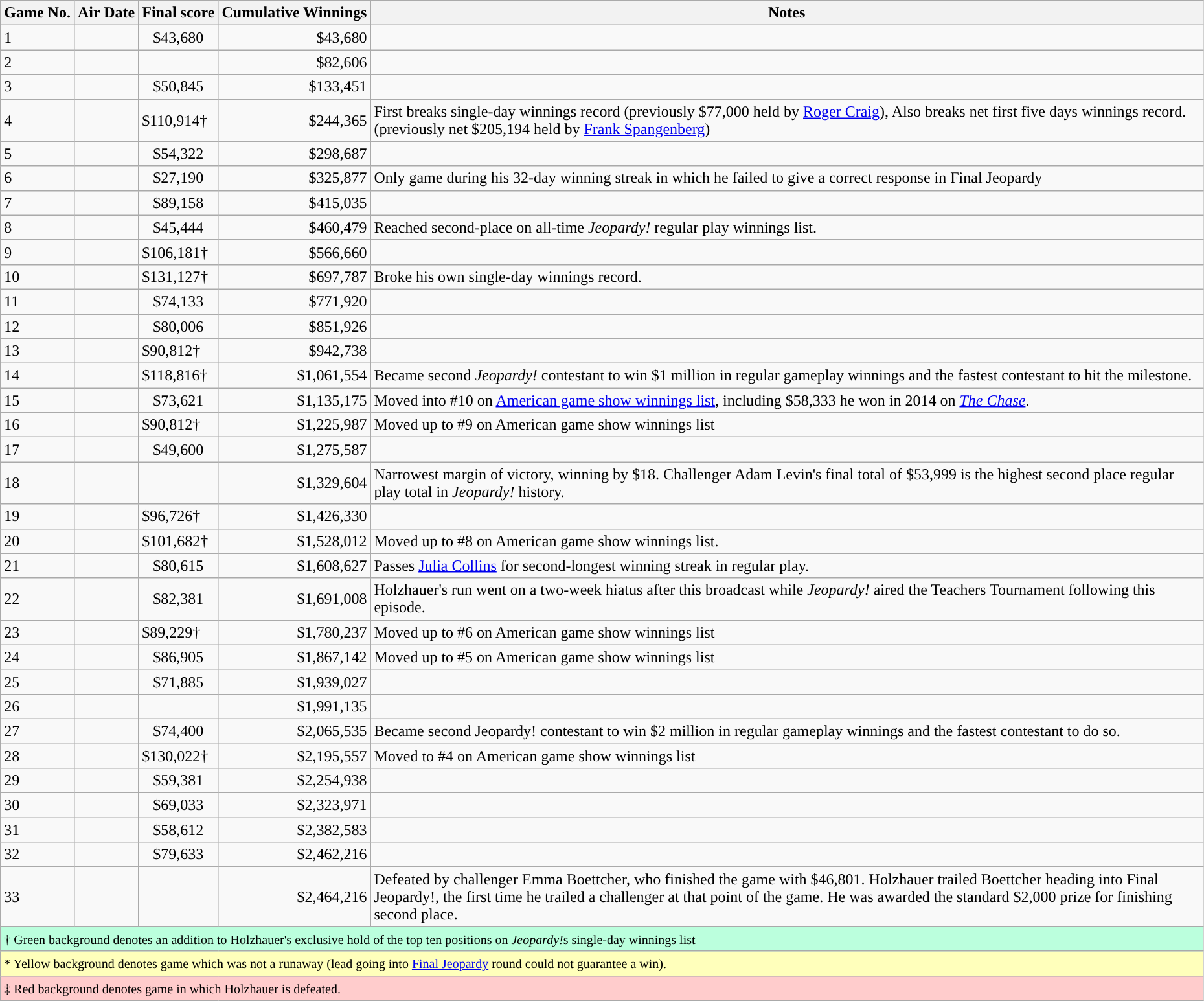<table class="wikitable sortable mw-collapsible mw-collapsed" style="width:98%;">
<tr>
<th style="white-space:nowrap;">Game No.</th>
<th style="white-space:nowrap;">Air Date</th>
<th style="white-space:nowrap;">Final score</th>
<th style="white-space:nowrap;">Cumulative Winnings</th>
<th>Notes</th>
</tr>
<tr>
<td>1</td>
<td></td>
<td style="text-align: center;">$43,680</td>
<td style="text-align: right;">$43,680</td>
<td></td>
</tr>
<tr>
<td>2</td>
<td></td>
<td></td>
<td style="text-align: right;">$82,606</td>
<td></td>
</tr>
<tr>
<td>3</td>
<td></td>
<td style="text-align: center;">$50,845</td>
<td style="text-align: right;">$133,451</td>
<td></td>
</tr>
<tr>
<td>4</td>
<td></td>
<td>$110,914†</td>
<td style="text-align: right;">$244,365</td>
<td>First breaks single-day winnings record (previously $77,000 held by <a href='#'>Roger Craig</a>), Also breaks net first five days winnings record. (previously net $205,194 held by <a href='#'>Frank Spangenberg</a>)</td>
</tr>
<tr>
<td>5</td>
<td></td>
<td style="text-align: center;">$54,322</td>
<td style="text-align: right;">$298,687</td>
<td></td>
</tr>
<tr>
<td>6</td>
<td></td>
<td style="text-align: center;">$27,190</td>
<td style="text-align: right;">$325,877</td>
<td>Only game during his 32-day winning streak in which he failed to give a correct response in Final Jeopardy</td>
</tr>
<tr>
<td>7</td>
<td></td>
<td style="text-align: center;">$89,158</td>
<td style="text-align: right;">$415,035</td>
<td></td>
</tr>
<tr>
<td>8</td>
<td></td>
<td style="text-align: center;">$45,444</td>
<td style="text-align: right;">$460,479</td>
<td>Reached second-place on all-time <em>Jeopardy!</em> regular play winnings list.</td>
</tr>
<tr>
<td>9</td>
<td></td>
<td>$106,181†</td>
<td style="text-align: right;">$566,660</td>
<td></td>
</tr>
<tr>
<td>10</td>
<td></td>
<td>$131,127†</td>
<td style="text-align: right;">$697,787</td>
<td>Broke his own single-day winnings record.</td>
</tr>
<tr>
<td>11</td>
<td></td>
<td style="text-align: center;">$74,133</td>
<td style="text-align: right;">$771,920</td>
<td style="text-align: center;"></td>
</tr>
<tr>
<td>12</td>
<td></td>
<td style="text-align: center;">$80,006</td>
<td style="text-align: right;">$851,926</td>
<td></td>
</tr>
<tr>
<td>13</td>
<td></td>
<td>$90,812†</td>
<td style="text-align: right;">$942,738</td>
<td></td>
</tr>
<tr>
<td>14</td>
<td></td>
<td>$118,816†</td>
<td style="text-align: right;">$1,061,554</td>
<td>Became second <em>Jeopardy!</em> contestant to win $1 million in regular gameplay winnings and the fastest contestant to hit the milestone.</td>
</tr>
<tr>
<td>15</td>
<td></td>
<td style="text-align: center;">$73,621</td>
<td style="text-align: right;">$1,135,175</td>
<td>Moved into #10 on <a href='#'>American game show winnings list</a>, including $58,333 he won in 2014 on <em><a href='#'>The Chase</a></em>.</td>
</tr>
<tr>
<td>16</td>
<td></td>
<td>$90,812†</td>
<td style="text-align: right;">$1,225,987</td>
<td>Moved up to #9 on American game show winnings list</td>
</tr>
<tr>
<td>17</td>
<td></td>
<td style="text-align: center;">$49,600</td>
<td style="text-align: right;">$1,275,587</td>
<td></td>
</tr>
<tr>
<td>18</td>
<td></td>
<td></td>
<td style="text-align: right;">$1,329,604</td>
<td>Narrowest margin of victory, winning by $18. Challenger Adam Levin's final total of $53,999 is the highest second place regular play total in <em>Jeopardy!</em> history.</td>
</tr>
<tr>
<td>19</td>
<td></td>
<td>$96,726†</td>
<td style="text-align: right;">$1,426,330</td>
<td></td>
</tr>
<tr>
<td>20</td>
<td></td>
<td>$101,682†</td>
<td style="text-align: right;">$1,528,012</td>
<td>Moved up to #8 on American game show winnings list.</td>
</tr>
<tr>
<td>21</td>
<td></td>
<td style="text-align: center;">$80,615</td>
<td style="text-align: right;">$1,608,627</td>
<td>Passes <a href='#'>Julia Collins</a> for second-longest winning streak in regular play.</td>
</tr>
<tr>
<td>22</td>
<td></td>
<td style="text-align: center;">$82,381</td>
<td style="text-align: right;">$1,691,008</td>
<td>Holzhauer's run went on a two-week hiatus after this broadcast while <em>Jeopardy!</em> aired the Teachers Tournament following this episode.</td>
</tr>
<tr>
<td>23</td>
<td></td>
<td>$89,229†</td>
<td style="text-align: right;">$1,780,237</td>
<td>Moved up to #6 on American game show winnings list</td>
</tr>
<tr>
<td>24</td>
<td></td>
<td style="text-align: center;">$86,905</td>
<td style="text-align: right;">$1,867,142</td>
<td>Moved up to #5 on American game show winnings list</td>
</tr>
<tr>
<td>25</td>
<td></td>
<td style="text-align: center;">$71,885</td>
<td style="text-align: right;">$1,939,027</td>
<td></td>
</tr>
<tr>
<td>26</td>
<td></td>
<td></td>
<td style="text-align: right;">$1,991,135</td>
<td></td>
</tr>
<tr>
<td>27</td>
<td></td>
<td style="text-align: center;">$74,400</td>
<td style="text-align: right;">$2,065,535</td>
<td>Became second Jeopardy! contestant to win $2 million in regular gameplay winnings and the fastest contestant to do so.</td>
</tr>
<tr>
<td>28</td>
<td></td>
<td>$130,022†</td>
<td style="text-align: right;">$2,195,557</td>
<td>Moved to #4 on American game show winnings list</td>
</tr>
<tr>
<td>29</td>
<td></td>
<td style="text-align: center;">$59,381</td>
<td style="text-align: right;">$2,254,938</td>
<td style="text-align: center;"></td>
</tr>
<tr>
<td>30</td>
<td></td>
<td style="text-align: center;">$69,033</td>
<td style="text-align: right;">$2,323,971</td>
<td style="text-align: center;"></td>
</tr>
<tr>
<td>31</td>
<td></td>
<td style="text-align: center;">$58,612</td>
<td style="text-align: right;">$2,382,583</td>
<td style="text-align: center;"></td>
</tr>
<tr>
<td>32</td>
<td></td>
<td style="text-align: center;">$79,633</td>
<td style="text-align: right;">$2,462,216</td>
<td style="text-align: center;"></td>
</tr>
<tr>
<td>33</td>
<td></td>
<td></td>
<td style="text-align: right;">$2,464,216</td>
<td>Defeated by challenger Emma Boettcher, who finished the game with $46,801. Holzhauer trailed Boettcher heading into Final Jeopardy!, the first time he trailed a challenger at that point of the game. He was awarded the standard $2,000 prize for finishing second place.</td>
</tr>
<tr class="sortbottom">
<td colspan="5" style="background:#bfd; color:black; vertical-align:middle; text-align:left;"><small>† Green background denotes an addition to Holzhauer's exclusive hold of the top ten positions on <em>Jeopardy!</em>s single-day winnings list</small></td>
</tr>
<tr class="sortbottom">
<td colspan="5" style="background:#ffb; color:black; vertical-align:middle; text-align:left;"><small>* Yellow background denotes game which was not a runaway (lead going into <a href='#'>Final Jeopardy</a> round could not guarantee a win).</small></td>
</tr>
<tr class="sortbottom">
<td colspan="5" style="background:#fcc; color:black; vertical-align: middle; text-align: left;"><small>‡ Red background denotes game in which Holzhauer is defeated.</small></td>
</tr>
</table>
